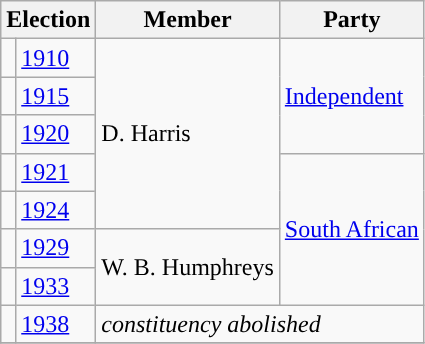<table class="wikitable">
<tr>
<th colspan="2">Election</th>
<th>Member</th>
<th>Party</th>
</tr>
<tr>
<td style="background-color: "></td>
<td><a href='#'>1910</a></td>
<td rowspan="5">D. Harris</td>
<td rowspan="3"><a href='#'>Independent</a></td>
</tr>
<tr>
<td style="background-color: "></td>
<td><a href='#'>1915</a></td>
</tr>
<tr>
<td style="background-color: "></td>
<td><a href='#'>1920</a></td>
</tr>
<tr>
<td style="background-color: "></td>
<td><a href='#'>1921</a></td>
<td rowspan="4"><a href='#'>South African</a></td>
</tr>
<tr>
<td style="background-color: "></td>
<td><a href='#'>1924</a></td>
</tr>
<tr>
<td style="background-color: "></td>
<td><a href='#'>1929</a></td>
<td rowspan="2">W. B. Humphreys</td>
</tr>
<tr>
<td style="background-color: "></td>
<td><a href='#'>1933</a></td>
</tr>
<tr>
<td style="background-color: "></td>
<td><a href='#'>1938</a></td>
<td colspan="2"><em>constituency abolished</em></td>
</tr>
<tr>
</tr>
</table>
